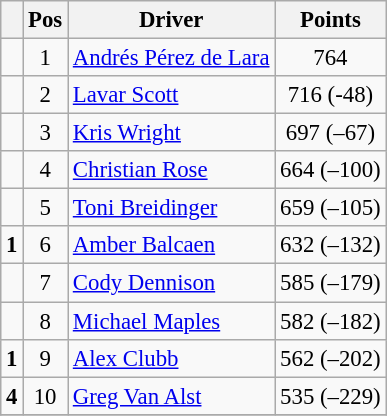<table class="wikitable" style="font-size: 95%;">
<tr>
<th></th>
<th>Pos</th>
<th>Driver</th>
<th>Points</th>
</tr>
<tr>
<td align="left"></td>
<td style="text-align:center;">1</td>
<td><a href='#'>Andrés Pérez de Lara</a></td>
<td style="text-align:center;">764</td>
</tr>
<tr>
<td align="left"></td>
<td style="text-align:center;">2</td>
<td><a href='#'>Lavar Scott</a></td>
<td style="text-align:center;">716 (-48)</td>
</tr>
<tr>
<td align="left"></td>
<td style="text-align:center;">3</td>
<td><a href='#'>Kris Wright</a></td>
<td style="text-align:center;">697 (–67)</td>
</tr>
<tr>
<td align="left"></td>
<td style="text-align:center;">4</td>
<td><a href='#'>Christian Rose</a></td>
<td style="text-align:center;">664 (–100)</td>
</tr>
<tr>
<td align="left"></td>
<td style="text-align:center;">5</td>
<td><a href='#'>Toni Breidinger</a></td>
<td style="text-align:center;">659 (–105)</td>
</tr>
<tr>
<td align="left"> <strong>1</strong></td>
<td style="text-align:center;">6</td>
<td><a href='#'>Amber Balcaen</a></td>
<td style="text-align:center;">632 (–132)</td>
</tr>
<tr>
<td align="left"></td>
<td style="text-align:center;">7</td>
<td><a href='#'>Cody Dennison</a></td>
<td style="text-align:center;">585 (–179)</td>
</tr>
<tr>
<td align="left"></td>
<td style="text-align:center;">8</td>
<td><a href='#'>Michael Maples</a></td>
<td style="text-align:center;">582 (–182)</td>
</tr>
<tr>
<td align="left"> <strong>1</strong></td>
<td style="text-align:center;">9</td>
<td><a href='#'>Alex Clubb</a></td>
<td style="text-align:center;">562 (–202)</td>
</tr>
<tr>
<td align="left"> <strong>4</strong></td>
<td style="text-align:center;">10</td>
<td><a href='#'>Greg Van Alst</a></td>
<td style="text-align:center;">535 (–229)</td>
</tr>
<tr class="sortbottom">
</tr>
</table>
